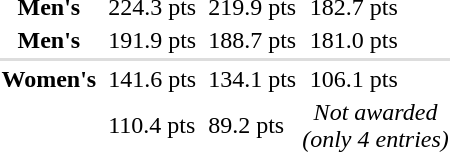<table>
<tr>
<th scope=row>Men's </th>
<td></td>
<td>224.3 pts</td>
<td></td>
<td>219.9 pts</td>
<td></td>
<td>182.7 pts</td>
</tr>
<tr>
<th scope=row>Men's </th>
<td></td>
<td>191.9 pts</td>
<td></td>
<td>188.7 pts</td>
<td></td>
<td>181.0 pts</td>
</tr>
<tr bgcolor=#DDDDDD>
<td colspan=7></td>
</tr>
<tr>
<th scope=row>Women's </th>
<td></td>
<td>141.6 pts</td>
<td></td>
<td>134.1 pts</td>
<td></td>
<td>106.1 pts</td>
</tr>
<tr>
<th scope=row></th>
<td></td>
<td>110.4 pts</td>
<td></td>
<td>89.2 pts</td>
<td align=center colspan=2><em>Not awarded<br>(only 4 entries)</em></td>
</tr>
</table>
